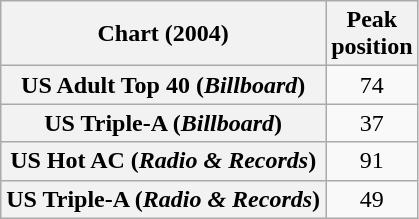<table class="wikitable sortable plainrowheaders" style="text-align:center">
<tr>
<th scope="col">Chart (2004)</th>
<th scope="col">Peak<br>position</th>
</tr>
<tr>
<th scope="row">US Adult Top 40 (<em>Billboard</em>)</th>
<td>74</td>
</tr>
<tr>
<th scope="row">US Triple-A (<em>Billboard</em>)</th>
<td>37</td>
</tr>
<tr>
<th scope="row">US Hot AC (<em>Radio & Records</em>)</th>
<td>91</td>
</tr>
<tr>
<th scope="row">US Triple-A (<em>Radio & Records</em>)</th>
<td>49</td>
</tr>
</table>
